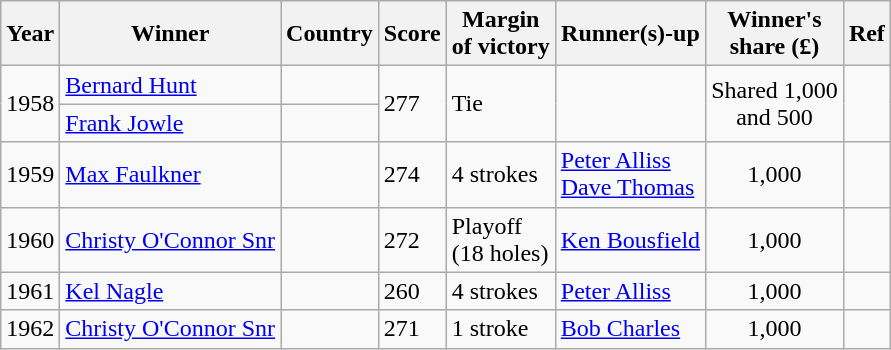<table class=wikitable>
<tr>
<th>Year</th>
<th>Winner</th>
<th>Country</th>
<th>Score</th>
<th>Margin<br>of victory</th>
<th>Runner(s)-up</th>
<th>Winner's<br>share (£)</th>
<th>Ref</th>
</tr>
<tr>
<td rowspan=2>1958</td>
<td><a href='#'>Bernard Hunt</a></td>
<td></td>
<td rowspan=2>277</td>
<td rowspan=2>Tie</td>
<td rowspan=2></td>
<td rowspan=2 align=center>Shared 1,000<br>and 500</td>
<td rowspan=2></td>
</tr>
<tr>
<td><a href='#'>Frank Jowle</a></td>
<td></td>
</tr>
<tr>
<td>1959</td>
<td><a href='#'>Max Faulkner</a></td>
<td></td>
<td>274</td>
<td>4 strokes</td>
<td> <a href='#'>Peter Alliss</a><br> <a href='#'>Dave Thomas</a></td>
<td align=center>1,000</td>
<td></td>
</tr>
<tr>
<td>1960</td>
<td><a href='#'>Christy O'Connor Snr</a></td>
<td></td>
<td>272</td>
<td>Playoff<br>(18 holes)</td>
<td> <a href='#'>Ken Bousfield</a></td>
<td align=center>1,000</td>
<td></td>
</tr>
<tr>
<td>1961</td>
<td><a href='#'>Kel Nagle</a></td>
<td></td>
<td>260</td>
<td>4 strokes</td>
<td> <a href='#'>Peter Alliss</a></td>
<td align=center>1,000</td>
<td></td>
</tr>
<tr>
<td>1962</td>
<td><a href='#'>Christy O'Connor Snr</a></td>
<td></td>
<td>271</td>
<td>1 stroke</td>
<td> <a href='#'>Bob Charles</a></td>
<td align=center>1,000</td>
<td></td>
</tr>
</table>
